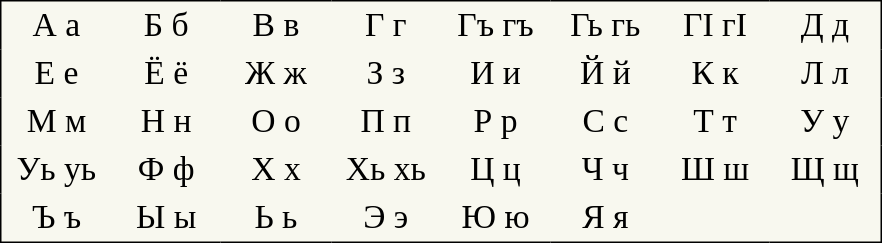<table style="font-family:Arial Unicode MS; font-size:1.4em; border-color:#000000; border-width:1px; border-style:solid; border-collapse:collapse; background-color:#F8F8EF">
<tr>
<td style="width:3em; text-align:center; padding: 3px;">А а</td>
<td style="width:3em; text-align:center; padding: 3px;">Б б</td>
<td style="width:3em; text-align:center; padding: 3px;">В в</td>
<td style="width:3em; text-align:center; padding: 3px;">Г г</td>
<td style="width:3em; text-align:center; padding: 3px;">Гъ гъ</td>
<td style="width:3em; text-align:center; padding: 3px;">Гь гь</td>
<td style="width:3em; text-align:center; padding: 3px;">ГI гI</td>
<td style="width:3em; text-align:center; padding: 3px;">Д д</td>
</tr>
<tr>
<td style="width:3em; text-align:center; padding: 3px;">Е е</td>
<td style="width:3em; text-align:center; padding: 3px;">Ё ё</td>
<td style="width:3em; text-align:center; padding: 3px;">Ж ж</td>
<td style="width:3em; text-align:center; padding: 3px;">З з</td>
<td style="width:3em; text-align:center; padding: 3px;">И и</td>
<td style="width:3em; text-align:center; padding: 3px;">Й й</td>
<td style="width:3em; text-align:center; padding: 3px;">К к</td>
<td style="width:3em; text-align:center; padding: 3px;">Л л</td>
</tr>
<tr>
<td style="width:3em; text-align:center; padding: 3px;">М м</td>
<td style="width:3em; text-align:center; padding: 3px;">Н н</td>
<td style="width:3em; text-align:center; padding: 3px;">О о</td>
<td style="width:3em; text-align:center; padding: 3px;">П п</td>
<td style="width:3em; text-align:center; padding: 3px;">Р р</td>
<td style="width:3em; text-align:center; padding: 3px;">С с</td>
<td style="width:3em; text-align:center; padding: 3px;">Т т</td>
<td style="width:3em; text-align:center; padding: 3px;">У у</td>
</tr>
<tr>
<td style="width:3em; text-align:center; padding: 3px;">Уь уь</td>
<td style="width:3em; text-align:center; padding: 3px;">Ф ф</td>
<td style="width:3em; text-align:center; padding: 3px;">Х х</td>
<td style="width:3em; text-align:center; padding: 3px;">Хь хь</td>
<td style="width:3em; text-align:center; padding: 3px;">Ц ц</td>
<td style="width:3em; text-align:center; padding: 3px;">Ч ч</td>
<td style="width:3em; text-align:center; padding: 3px;">Ш ш</td>
<td style="width:3em; text-align:center; padding: 3px;">Щ щ</td>
</tr>
<tr>
<td style="width:3em; text-align:center; padding: 3px;">Ъ ъ</td>
<td style="width:3em; text-align:center; padding: 3px;">Ы ы</td>
<td style="width:3em; text-align:center; padding: 3px;">Ь ь</td>
<td style="width:3em; text-align:center; padding: 3px;">Э э</td>
<td style="width:3em; text-align:center; padding: 3px;">Ю ю</td>
<td style="width:3em; text-align:center; padding: 3px;">Я я</td>
</tr>
</table>
